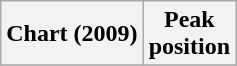<table class="wikitable sortable plainrowheaders">
<tr>
<th>Chart (2009)</th>
<th>Peak<br>position</th>
</tr>
<tr>
</tr>
</table>
